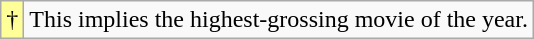<table class="wikitable">
<tr>
<td style="background-color:#FFFF99">†</td>
<td>This implies the highest-grossing movie of the year.</td>
</tr>
</table>
